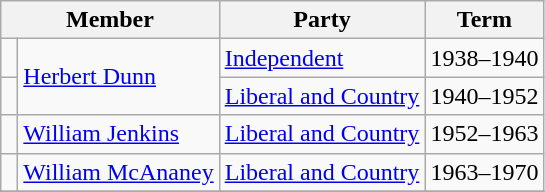<table class="wikitable">
<tr>
<th colspan=2>Member</th>
<th>Party</th>
<th>Term</th>
</tr>
<tr>
<td> </td>
<td rowspan=2><a href='#'>Herbert Dunn</a></td>
<td><a href='#'>Independent</a></td>
<td>1938–1940</td>
</tr>
<tr>
<td> </td>
<td><a href='#'>Liberal and Country</a></td>
<td>1940–1952</td>
</tr>
<tr>
<td> </td>
<td><a href='#'>William Jenkins</a></td>
<td><a href='#'>Liberal and Country</a></td>
<td>1952–1963</td>
</tr>
<tr>
<td> </td>
<td><a href='#'>William McAnaney</a></td>
<td><a href='#'>Liberal and Country</a></td>
<td>1963–1970</td>
</tr>
<tr>
</tr>
</table>
